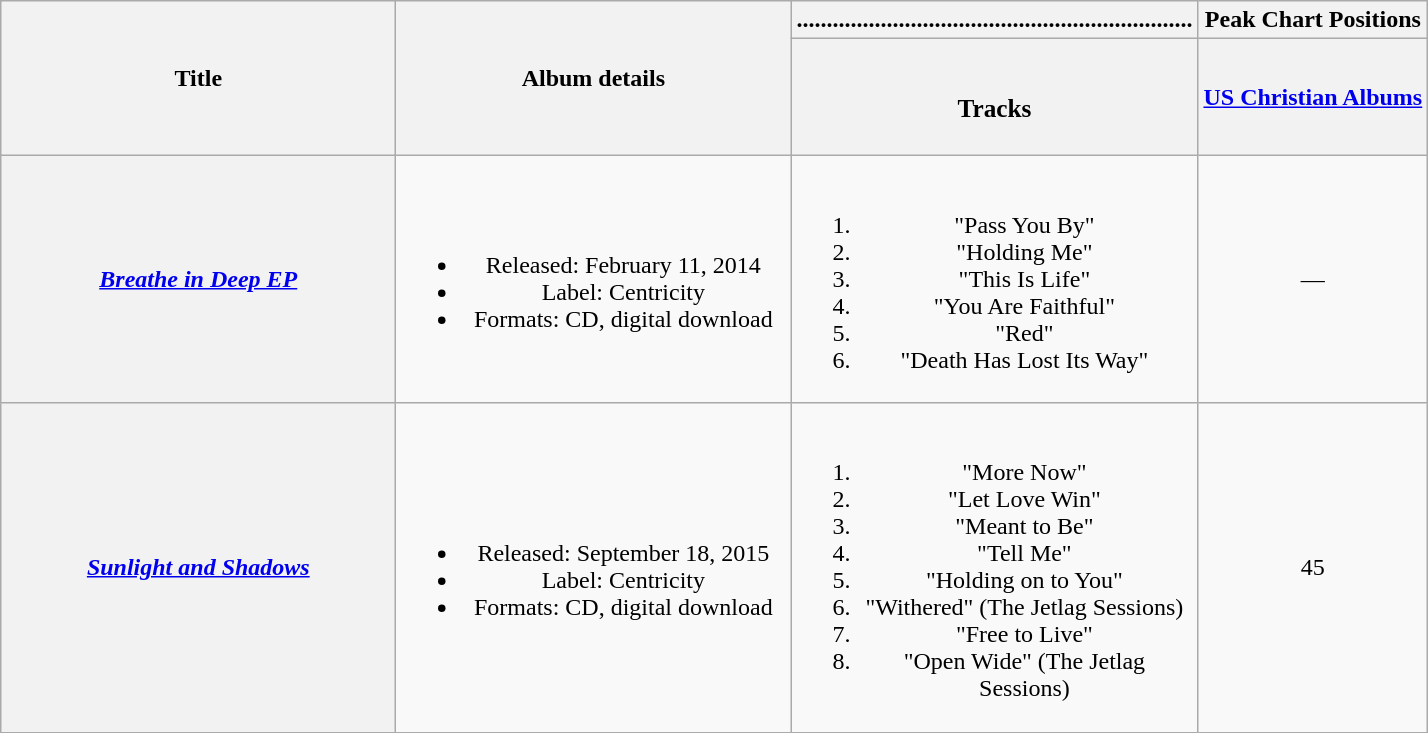<table class="wikitable plainrowheaders" style="text-align:center;">
<tr>
<th scope="col" rowspan="2" style="width:16em;">Title</th>
<th scope="col" rowspan="2" style="width:16em;">Album details</th>
<th>..................................................................</th>
<th scope="col">Peak Chart Positions</th>
</tr>
<tr>
<th style="width:3em; font-size:90%"><br><h3>Tracks</h3></th>
<th><a href='#'>US Christian Albums</a><br></th>
</tr>
<tr>
<th scope="row"><em><a href='#'>Breathe in Deep EP</a></em></th>
<td><br><ul><li>Released: February 11, 2014</li><li>Label: Centricity</li><li>Formats: CD, digital download</li></ul></td>
<td><br><ol><li>"Pass You By"</li><li>"Holding Me"</li><li>"This Is Life"</li><li>"You Are Faithful"</li><li>"Red"</li><li>"Death Has Lost Its Way"</li></ol></td>
<td>—</td>
</tr>
<tr>
<th scope="row"><em><a href='#'>Sunlight and Shadows</a></em></th>
<td><br><ul><li>Released: September 18, 2015</li><li>Label: Centricity</li><li>Formats: CD, digital download</li></ul></td>
<td><br><ol><li>"More Now"</li><li>"Let Love Win"</li><li>"Meant to Be"</li><li>"Tell Me"</li><li>"Holding on to You"</li><li>"Withered" (The Jetlag Sessions)</li><li>"Free to Live"</li><li>"Open Wide" (The Jetlag Sessions)</li></ol></td>
<td>45</td>
</tr>
</table>
